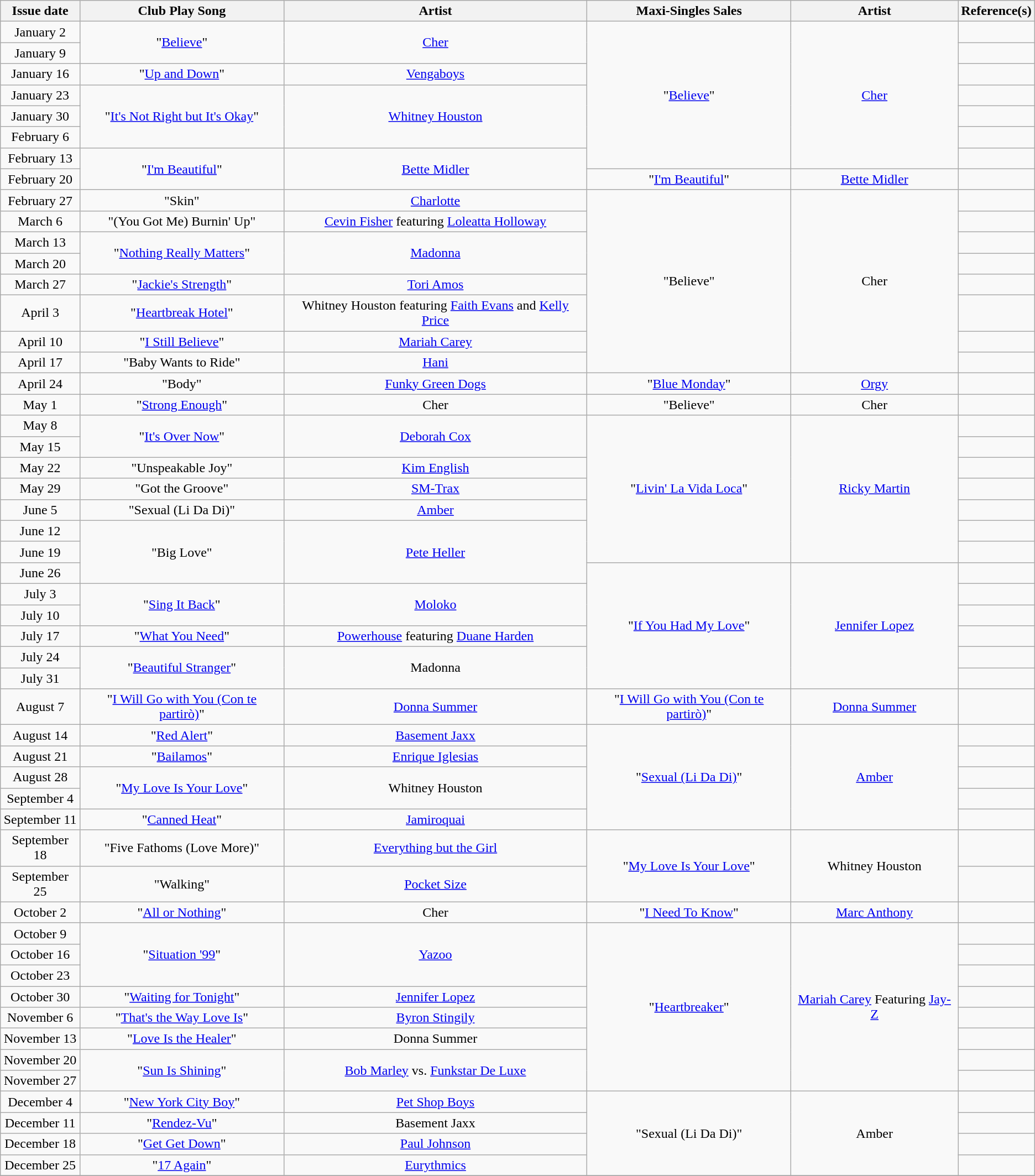<table class="wikitable" style="text-align: center;">
<tr>
<th>Issue date</th>
<th>Club Play Song</th>
<th>Artist</th>
<th>Maxi-Singles Sales</th>
<th>Artist</th>
<th>Reference(s)</th>
</tr>
<tr>
<td>January 2</td>
<td rowspan="2">"<a href='#'>Believe</a>"</td>
<td rowspan="2"><a href='#'>Cher</a></td>
<td rowspan="7">"<a href='#'>Believe</a>"</td>
<td rowspan="7"><a href='#'>Cher</a></td>
<td></td>
</tr>
<tr>
<td>January 9</td>
<td></td>
</tr>
<tr>
<td>January 16</td>
<td>"<a href='#'>Up and Down</a>"</td>
<td><a href='#'>Vengaboys</a></td>
<td></td>
</tr>
<tr>
<td>January 23</td>
<td rowspan="3">"<a href='#'>It's Not Right but It's Okay</a>"</td>
<td rowspan="3"><a href='#'>Whitney Houston</a></td>
<td></td>
</tr>
<tr>
<td>January 30</td>
<td></td>
</tr>
<tr>
<td>February 6</td>
<td></td>
</tr>
<tr>
<td>February 13</td>
<td rowspan="2">"<a href='#'>I'm Beautiful</a>"</td>
<td rowspan="2"><a href='#'>Bette Midler</a></td>
<td></td>
</tr>
<tr>
<td>February 20</td>
<td>"<a href='#'>I'm Beautiful</a>"</td>
<td><a href='#'>Bette Midler</a></td>
<td></td>
</tr>
<tr>
<td>February 27</td>
<td>"Skin"</td>
<td><a href='#'>Charlotte</a></td>
<td rowspan="8">"Believe"</td>
<td rowspan="8">Cher</td>
<td></td>
</tr>
<tr>
<td>March 6</td>
<td>"(You Got Me) Burnin' Up"</td>
<td><a href='#'>Cevin Fisher</a> featuring <a href='#'>Loleatta Holloway</a></td>
<td></td>
</tr>
<tr>
<td>March 13</td>
<td rowspan="2">"<a href='#'>Nothing Really Matters</a>"</td>
<td rowspan="2"><a href='#'>Madonna</a></td>
<td></td>
</tr>
<tr>
<td>March 20</td>
<td></td>
</tr>
<tr>
<td>March 27</td>
<td>"<a href='#'>Jackie's Strength</a>"</td>
<td><a href='#'>Tori Amos</a></td>
<td></td>
</tr>
<tr>
<td>April 3</td>
<td>"<a href='#'>Heartbreak Hotel</a>"</td>
<td>Whitney Houston featuring <a href='#'>Faith Evans</a> and <a href='#'>Kelly Price</a></td>
<td></td>
</tr>
<tr>
<td>April 10</td>
<td>"<a href='#'>I Still Believe</a>"</td>
<td><a href='#'>Mariah Carey</a></td>
<td></td>
</tr>
<tr>
<td>April 17</td>
<td>"Baby Wants to Ride"</td>
<td><a href='#'>Hani</a></td>
<td></td>
</tr>
<tr>
<td>April 24</td>
<td>"Body"</td>
<td><a href='#'>Funky Green Dogs</a></td>
<td>"<a href='#'>Blue Monday</a>"</td>
<td><a href='#'>Orgy</a></td>
<td></td>
</tr>
<tr>
<td>May 1</td>
<td>"<a href='#'>Strong Enough</a>"</td>
<td>Cher</td>
<td>"Believe"</td>
<td>Cher</td>
<td></td>
</tr>
<tr>
<td>May 8</td>
<td rowspan="2">"<a href='#'>It's Over Now</a>"</td>
<td rowspan="2"><a href='#'>Deborah Cox</a></td>
<td rowspan="7">"<a href='#'>Livin' La Vida Loca</a>"</td>
<td rowspan="7"><a href='#'>Ricky Martin</a></td>
<td></td>
</tr>
<tr>
<td>May 15</td>
<td></td>
</tr>
<tr>
<td>May 22</td>
<td>"Unspeakable Joy"</td>
<td><a href='#'>Kim English</a></td>
<td></td>
</tr>
<tr>
<td>May 29</td>
<td>"Got the Groove"</td>
<td><a href='#'>SM-Trax</a></td>
<td></td>
</tr>
<tr>
<td>June 5</td>
<td>"Sexual (Li Da Di)"</td>
<td><a href='#'>Amber</a></td>
<td></td>
</tr>
<tr>
<td>June 12</td>
<td rowspan="3">"Big Love"</td>
<td rowspan="3"><a href='#'>Pete Heller</a></td>
<td></td>
</tr>
<tr>
<td>June 19</td>
<td></td>
</tr>
<tr>
<td>June 26</td>
<td rowspan="6">"<a href='#'>If You Had My Love</a>"</td>
<td rowspan="6"><a href='#'>Jennifer Lopez</a></td>
<td></td>
</tr>
<tr>
<td>July 3</td>
<td rowspan="2">"<a href='#'>Sing It Back</a>"</td>
<td rowspan="2"><a href='#'>Moloko</a></td>
<td></td>
</tr>
<tr>
<td>July 10</td>
<td></td>
</tr>
<tr>
<td>July 17</td>
<td>"<a href='#'>What You Need</a>"</td>
<td><a href='#'>Powerhouse</a> featuring <a href='#'>Duane Harden</a></td>
<td></td>
</tr>
<tr>
<td>July 24</td>
<td rowspan="2">"<a href='#'>Beautiful Stranger</a>"</td>
<td rowspan="2">Madonna</td>
<td></td>
</tr>
<tr>
<td>July 31</td>
<td></td>
</tr>
<tr>
<td>August 7</td>
<td>"<a href='#'>I Will Go with You (Con te partirò)</a>"</td>
<td><a href='#'>Donna Summer</a></td>
<td>"<a href='#'>I Will Go with You (Con te partirò)</a>"</td>
<td><a href='#'>Donna Summer</a></td>
<td></td>
</tr>
<tr>
<td>August 14</td>
<td>"<a href='#'>Red Alert</a>"</td>
<td><a href='#'>Basement Jaxx</a></td>
<td rowspan="5">"<a href='#'>Sexual (Li Da Di)</a>"</td>
<td rowspan="5"><a href='#'>Amber</a></td>
<td></td>
</tr>
<tr>
<td>August 21</td>
<td>"<a href='#'>Bailamos</a>"</td>
<td><a href='#'>Enrique Iglesias</a></td>
<td></td>
</tr>
<tr>
<td>August 28</td>
<td rowspan="2">"<a href='#'>My Love Is Your Love</a>"</td>
<td rowspan="2">Whitney Houston</td>
<td></td>
</tr>
<tr>
<td>September 4</td>
<td></td>
</tr>
<tr>
<td>September 11</td>
<td>"<a href='#'>Canned Heat</a>"</td>
<td><a href='#'>Jamiroquai</a></td>
<td></td>
</tr>
<tr>
<td>September 18</td>
<td>"Five Fathoms (Love More)"</td>
<td><a href='#'>Everything but the Girl</a></td>
<td rowspan="2">"<a href='#'>My Love Is Your Love</a>"</td>
<td rowspan="2">Whitney Houston</td>
<td></td>
</tr>
<tr>
<td>September 25</td>
<td>"Walking"</td>
<td><a href='#'>Pocket Size</a></td>
<td></td>
</tr>
<tr>
<td>October 2</td>
<td>"<a href='#'>All or Nothing</a>"</td>
<td>Cher</td>
<td>"<a href='#'>I Need To Know</a>"</td>
<td><a href='#'>Marc Anthony</a></td>
<td></td>
</tr>
<tr>
<td>October 9</td>
<td rowspan="3">"<a href='#'>Situation '99</a>"</td>
<td rowspan="3"><a href='#'>Yazoo</a></td>
<td rowspan="8">"<a href='#'>Heartbreaker</a>"</td>
<td rowspan="8"><a href='#'>Mariah Carey</a> Featuring <a href='#'>Jay-Z</a></td>
<td></td>
</tr>
<tr>
<td>October 16</td>
<td></td>
</tr>
<tr>
<td>October 23</td>
<td></td>
</tr>
<tr>
<td>October 30</td>
<td>"<a href='#'>Waiting for Tonight</a>"</td>
<td><a href='#'>Jennifer Lopez</a></td>
<td></td>
</tr>
<tr>
<td>November 6</td>
<td>"<a href='#'>That's the Way Love Is</a>"</td>
<td><a href='#'>Byron Stingily</a></td>
<td></td>
</tr>
<tr>
<td>November 13</td>
<td>"<a href='#'>Love Is the Healer</a>"</td>
<td>Donna Summer</td>
<td></td>
</tr>
<tr>
<td>November 20</td>
<td rowspan="2">"<a href='#'>Sun Is Shining</a>"</td>
<td rowspan="2"><a href='#'>Bob Marley</a> vs. <a href='#'>Funkstar De Luxe</a></td>
<td></td>
</tr>
<tr>
<td>November 27</td>
<td></td>
</tr>
<tr>
<td>December 4</td>
<td>"<a href='#'>New York City Boy</a>"</td>
<td><a href='#'>Pet Shop Boys</a></td>
<td rowspan="4">"Sexual (Li Da Di)"</td>
<td rowspan="4">Amber</td>
<td></td>
</tr>
<tr>
<td>December 11</td>
<td>"<a href='#'>Rendez-Vu</a>"</td>
<td>Basement Jaxx</td>
<td></td>
</tr>
<tr>
<td>December 18</td>
<td>"<a href='#'>Get Get Down</a>"</td>
<td><a href='#'>Paul Johnson</a></td>
<td></td>
</tr>
<tr>
<td>December 25</td>
<td>"<a href='#'>17 Again</a>"</td>
<td><a href='#'>Eurythmics</a></td>
<td></td>
</tr>
<tr>
</tr>
</table>
